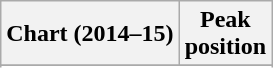<table class="wikitable sortable plainrowheaders">
<tr>
<th>Chart (2014–15)</th>
<th>Peak<br>position</th>
</tr>
<tr>
</tr>
<tr>
</tr>
<tr>
</tr>
<tr>
</tr>
<tr>
</tr>
<tr>
</tr>
<tr>
</tr>
</table>
